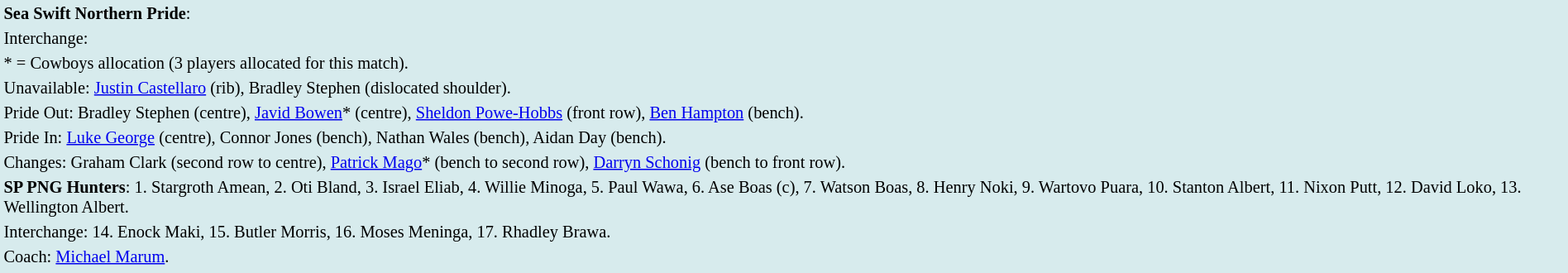<table style="background:#d7ebed; font-size:85%; width:100%;">
<tr>
<td><strong>Sea Swift Northern Pride</strong>:             </td>
</tr>
<tr>
<td>Interchange:    </td>
</tr>
<tr>
<td>* = Cowboys allocation (3 players allocated for this match).</td>
</tr>
<tr>
<td>Unavailable: <a href='#'>Justin Castellaro</a> (rib), Bradley Stephen (dislocated shoulder).</td>
</tr>
<tr>
<td>Pride Out: Bradley Stephen (centre), <a href='#'>Javid Bowen</a>* (centre), <a href='#'>Sheldon Powe-Hobbs</a> (front row), <a href='#'>Ben Hampton</a> (bench).</td>
</tr>
<tr>
<td>Pride In: <a href='#'>Luke George</a> (centre), Connor Jones (bench), Nathan Wales (bench), Aidan Day (bench).</td>
</tr>
<tr>
<td>Changes: Graham Clark (second row to centre), <a href='#'>Patrick Mago</a>* (bench to second row), <a href='#'>Darryn Schonig</a> (bench to front row).</td>
</tr>
<tr>
<td><strong>SP PNG Hunters</strong>: 1. Stargroth Amean, 2. Oti Bland, 3. Israel Eliab, 4. Willie Minoga, 5. Paul Wawa, 6. Ase Boas (c), 7. Watson Boas, 8. Henry Noki, 9. Wartovo Puara, 10. Stanton Albert, 11. Nixon Putt, 12. David Loko, 13. Wellington Albert.</td>
</tr>
<tr>
<td>Interchange: 14. Enock Maki, 15. Butler Morris, 16. Moses Meninga, 17. Rhadley Brawa.</td>
</tr>
<tr>
<td>Coach: <a href='#'>Michael Marum</a>.</td>
</tr>
<tr>
</tr>
</table>
